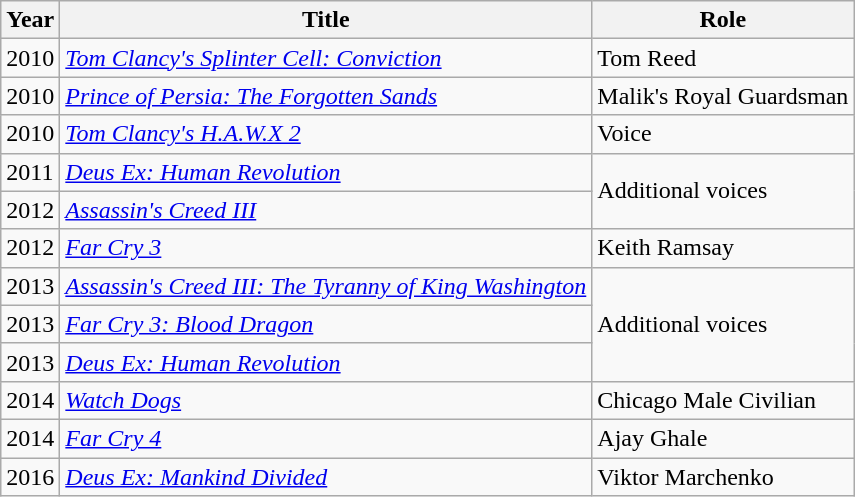<table class="wikitable sortable">
<tr>
<th>Year</th>
<th>Title</th>
<th>Role</th>
</tr>
<tr>
<td>2010</td>
<td><em><a href='#'>Tom Clancy's Splinter Cell: Conviction</a></em></td>
<td>Tom Reed</td>
</tr>
<tr>
<td>2010</td>
<td><em><a href='#'>Prince of Persia: The Forgotten Sands</a></em></td>
<td>Malik's Royal Guardsman</td>
</tr>
<tr>
<td>2010</td>
<td><em><a href='#'>Tom Clancy's H.A.W.X 2</a></em></td>
<td>Voice</td>
</tr>
<tr>
<td>2011</td>
<td><em><a href='#'>Deus Ex: Human Revolution</a></em></td>
<td rowspan="2">Additional voices</td>
</tr>
<tr>
<td>2012</td>
<td><em><a href='#'>Assassin's Creed III</a></em></td>
</tr>
<tr>
<td>2012</td>
<td><em><a href='#'>Far Cry 3</a></em></td>
<td>Keith Ramsay</td>
</tr>
<tr>
<td>2013</td>
<td><em><a href='#'>Assassin's Creed III: The Tyranny of King Washington</a></em></td>
<td rowspan="3">Additional voices</td>
</tr>
<tr>
<td>2013</td>
<td><em><a href='#'>Far Cry 3: Blood Dragon</a></em></td>
</tr>
<tr>
<td>2013</td>
<td><em><a href='#'>Deus Ex: Human Revolution</a></em></td>
</tr>
<tr>
<td>2014</td>
<td><a href='#'><em>Watch Dogs</em></a></td>
<td>Chicago Male Civilian</td>
</tr>
<tr>
<td>2014</td>
<td><em><a href='#'>Far Cry 4</a></em></td>
<td>Ajay Ghale</td>
</tr>
<tr>
<td>2016</td>
<td><em><a href='#'>Deus Ex: Mankind Divided</a></em></td>
<td>Viktor Marchenko</td>
</tr>
</table>
